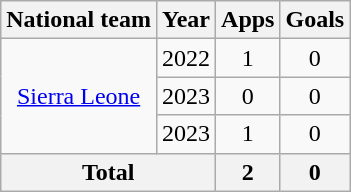<table class="wikitable" style="text-align:center">
<tr>
<th>National team</th>
<th>Year</th>
<th>Apps</th>
<th>Goals</th>
</tr>
<tr>
<td rowspan="3"><a href='#'>Sierra Leone</a></td>
<td>2022</td>
<td>1</td>
<td>0</td>
</tr>
<tr>
<td>2023</td>
<td>0</td>
<td>0</td>
</tr>
<tr>
<td>2023</td>
<td>1</td>
<td>0</td>
</tr>
<tr>
<th colspan="2">Total</th>
<th>2</th>
<th>0</th>
</tr>
</table>
